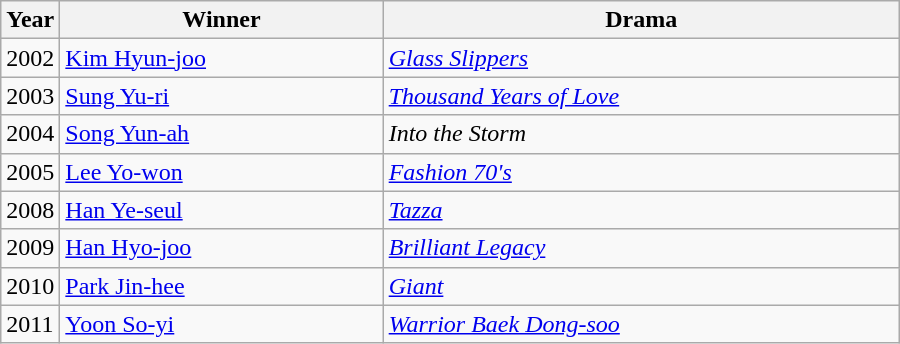<table class="wikitable" style="width:600px">
<tr>
<th width=10>Year</th>
<th>Winner</th>
<th>Drama</th>
</tr>
<tr>
<td>2002</td>
<td><a href='#'>Kim Hyun-joo</a></td>
<td><em><a href='#'>Glass Slippers</a></em></td>
</tr>
<tr>
<td>2003</td>
<td><a href='#'>Sung Yu-ri</a></td>
<td><em><a href='#'>Thousand Years of Love</a></em></td>
</tr>
<tr>
<td>2004</td>
<td><a href='#'>Song Yun-ah</a></td>
<td><em>Into the Storm</em></td>
</tr>
<tr>
<td>2005</td>
<td><a href='#'>Lee Yo-won</a></td>
<td><em><a href='#'>Fashion 70's</a></em></td>
</tr>
<tr>
<td>2008</td>
<td><a href='#'>Han Ye-seul</a></td>
<td><em><a href='#'>Tazza</a></em></td>
</tr>
<tr>
<td>2009</td>
<td><a href='#'>Han Hyo-joo</a></td>
<td><em><a href='#'>Brilliant Legacy</a></em></td>
</tr>
<tr>
<td>2010</td>
<td><a href='#'>Park Jin-hee</a></td>
<td><em><a href='#'>Giant</a></em></td>
</tr>
<tr>
<td>2011</td>
<td><a href='#'>Yoon So-yi</a></td>
<td><em><a href='#'>Warrior Baek Dong-soo</a></em></td>
</tr>
</table>
